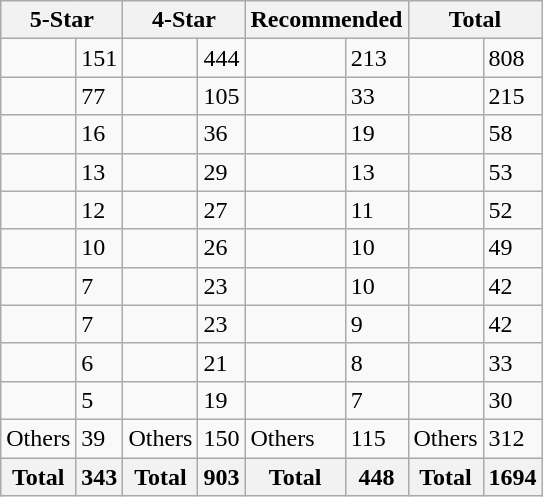<table class="wikitable">
<tr>
<th colspan="2">5-Star</th>
<th colspan="2">4-Star</th>
<th colspan="2">Recommended</th>
<th colspan="2">Total</th>
</tr>
<tr>
<td></td>
<td>151</td>
<td></td>
<td>444</td>
<td></td>
<td>213</td>
<td></td>
<td>808</td>
</tr>
<tr>
<td></td>
<td>77</td>
<td></td>
<td>105</td>
<td></td>
<td>33</td>
<td></td>
<td>215</td>
</tr>
<tr>
<td></td>
<td>16</td>
<td></td>
<td>36</td>
<td></td>
<td>19</td>
<td></td>
<td>58</td>
</tr>
<tr>
<td></td>
<td>13</td>
<td></td>
<td>29</td>
<td></td>
<td>13</td>
<td></td>
<td>53</td>
</tr>
<tr>
<td></td>
<td>12</td>
<td></td>
<td>27</td>
<td></td>
<td>11</td>
<td></td>
<td>52</td>
</tr>
<tr>
<td></td>
<td>10</td>
<td></td>
<td>26</td>
<td></td>
<td>10</td>
<td></td>
<td>49</td>
</tr>
<tr>
<td></td>
<td>7</td>
<td></td>
<td>23</td>
<td></td>
<td>10</td>
<td></td>
<td>42</td>
</tr>
<tr>
<td></td>
<td>7</td>
<td></td>
<td>23</td>
<td></td>
<td>9</td>
<td></td>
<td>42</td>
</tr>
<tr>
<td></td>
<td>6</td>
<td></td>
<td>21</td>
<td></td>
<td>8</td>
<td></td>
<td>33</td>
</tr>
<tr>
<td></td>
<td>5</td>
<td></td>
<td>19</td>
<td></td>
<td>7</td>
<td></td>
<td>30</td>
</tr>
<tr>
<td>Others</td>
<td>39</td>
<td>Others</td>
<td>150</td>
<td>Others</td>
<td>115</td>
<td>Others</td>
<td>312</td>
</tr>
<tr>
<th>Total</th>
<th>343</th>
<th>Total</th>
<th>903</th>
<th>Total</th>
<th>448</th>
<th>Total</th>
<th>1694</th>
</tr>
</table>
